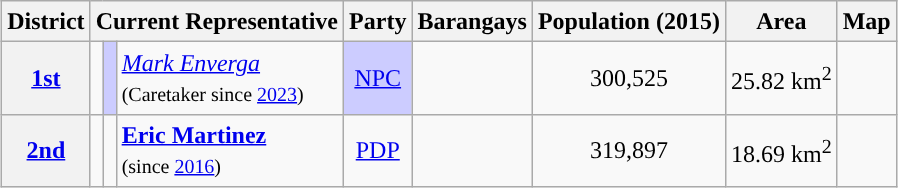<table class="wikitable sortable" style="margin: 1em auto; font-size:100%; line-height:20px; text-align:center">
<tr>
<th>District</th>
<th colspan="3">Current Representative</th>
<th>Party</th>
<th>Barangays</th>
<th>Population (2015)</th>
<th>Area</th>
<th>Map</th>
</tr>
<tr>
<th><a href='#'>1st</a></th>
<td style="background:"></td>
<td style="background:#ccf;"></td>
<td style="text-align:left;" style="background:#ccf;"><em><a href='#'>Mark Enverga</a></em><br><small>(Caretaker since <a href='#'>2023</a>)</small></td>
<td style="background:#ccf;"><a href='#'>NPC</a></td>
<td></td>
<td>300,525</td>
<td>25.82 km<sup>2</sup></td>
<td></td>
</tr>
<tr>
<th><a href='#'>2nd</a></th>
<td style="background:"></td>
<td></td>
<td style="text-align:left;"><strong><a href='#'>Eric Martinez</a></strong><br><small>(since <a href='#'>2016</a>)</small></td>
<td><a href='#'>PDP</a></td>
<td></td>
<td>319,897</td>
<td>18.69 km<sup>2</sup></td>
<td></td>
</tr>
</table>
